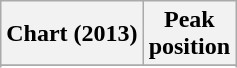<table class="wikitable sortable">
<tr>
<th>Chart (2013)</th>
<th>Peak<br>position</th>
</tr>
<tr>
</tr>
<tr>
</tr>
<tr>
</tr>
<tr>
</tr>
<tr>
</tr>
<tr>
</tr>
<tr>
</tr>
<tr>
</tr>
</table>
